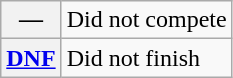<table class="wikitable">
<tr>
<th scope="row">—</th>
<td>Did not compete</td>
</tr>
<tr>
<th scope="row"><a href='#'>DNF</a></th>
<td>Did not finish</td>
</tr>
</table>
